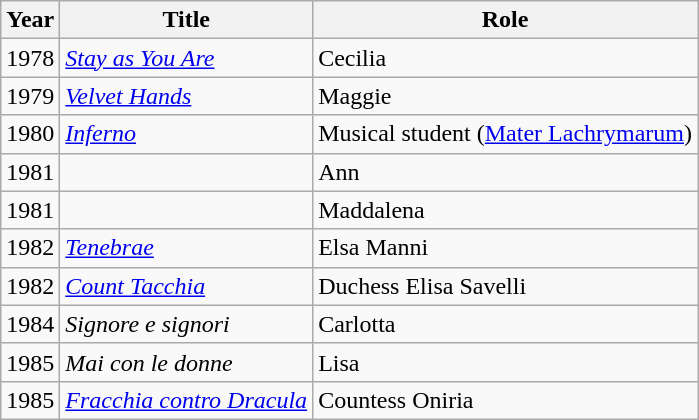<table class="wikitable sortable">
<tr>
<th>Year</th>
<th>Title</th>
<th>Role</th>
</tr>
<tr>
<td>1978</td>
<td><em><a href='#'>Stay as You Are</a></em></td>
<td>Cecilia</td>
</tr>
<tr>
<td>1979</td>
<td><em><a href='#'>Velvet Hands</a></em></td>
<td>Maggie</td>
</tr>
<tr>
<td>1980</td>
<td><em><a href='#'>Inferno</a></em></td>
<td>Musical student (<a href='#'>Mater Lachrymarum</a>)</td>
</tr>
<tr>
<td>1981</td>
<td><em></em></td>
<td>Ann</td>
</tr>
<tr>
<td>1981</td>
<td><em></em></td>
<td>Maddalena</td>
</tr>
<tr>
<td>1982</td>
<td><em><a href='#'>Tenebrae</a></em></td>
<td>Elsa Manni</td>
</tr>
<tr>
<td>1982</td>
<td><em><a href='#'>Count Tacchia</a></em></td>
<td>Duchess Elisa Savelli</td>
</tr>
<tr>
<td>1984</td>
<td><em>Signore e signori</em></td>
<td>Carlotta</td>
</tr>
<tr>
<td>1985</td>
<td><em>Mai con le donne</em></td>
<td>Lisa</td>
</tr>
<tr>
<td>1985</td>
<td><em><a href='#'>Fracchia contro Dracula</a></em></td>
<td>Countess Oniria</td>
</tr>
</table>
